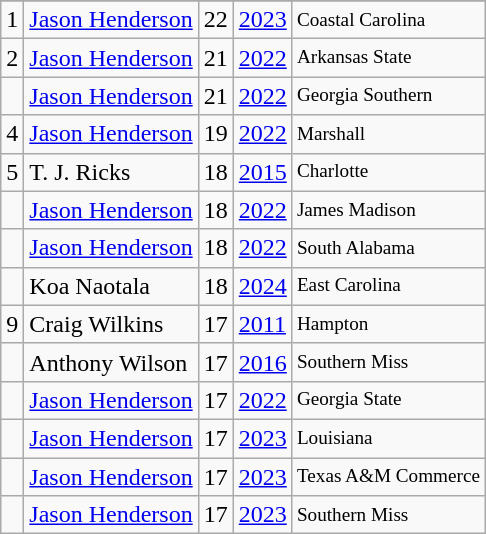<table class="wikitable">
<tr>
</tr>
<tr>
<td>1</td>
<td><a href='#'>Jason Henderson</a></td>
<td>22</td>
<td><a href='#'>2023</a></td>
<td style="font-size:80%;">Coastal Carolina</td>
</tr>
<tr>
<td>2</td>
<td><a href='#'>Jason Henderson</a></td>
<td>21</td>
<td><a href='#'>2022</a></td>
<td style="font-size:80%;">Arkansas State</td>
</tr>
<tr>
<td></td>
<td><a href='#'>Jason Henderson</a></td>
<td>21</td>
<td><a href='#'>2022</a></td>
<td style="font-size:80%;">Georgia Southern</td>
</tr>
<tr>
<td>4</td>
<td><a href='#'>Jason Henderson</a></td>
<td>19</td>
<td><a href='#'>2022</a></td>
<td style="font-size:80%;">Marshall</td>
</tr>
<tr>
<td>5</td>
<td>T. J. Ricks</td>
<td>18</td>
<td><a href='#'>2015</a></td>
<td style="font-size:80%;">Charlotte</td>
</tr>
<tr>
<td></td>
<td><a href='#'>Jason Henderson</a></td>
<td>18</td>
<td><a href='#'>2022</a></td>
<td style="font-size:80%;">James Madison</td>
</tr>
<tr>
<td></td>
<td><a href='#'>Jason Henderson</a></td>
<td>18</td>
<td><a href='#'>2022</a></td>
<td style="font-size:80%;">South Alabama</td>
</tr>
<tr>
<td></td>
<td>Koa Naotala</td>
<td>18</td>
<td><a href='#'>2024</a></td>
<td style="font-size:80%;">East Carolina</td>
</tr>
<tr>
<td>9</td>
<td>Craig Wilkins</td>
<td>17</td>
<td><a href='#'>2011</a></td>
<td style="font-size:80%;">Hampton</td>
</tr>
<tr>
<td></td>
<td>Anthony Wilson</td>
<td>17</td>
<td><a href='#'>2016</a></td>
<td style="font-size:80%;">Southern Miss</td>
</tr>
<tr>
<td></td>
<td><a href='#'>Jason Henderson</a></td>
<td>17</td>
<td><a href='#'>2022</a></td>
<td style="font-size:80%;">Georgia State</td>
</tr>
<tr>
<td></td>
<td><a href='#'>Jason Henderson</a></td>
<td>17</td>
<td><a href='#'>2023</a></td>
<td style="font-size:80%;">Louisiana</td>
</tr>
<tr>
<td></td>
<td><a href='#'>Jason Henderson</a></td>
<td>17</td>
<td><a href='#'>2023</a></td>
<td style="font-size:80%;">Texas A&M Commerce</td>
</tr>
<tr>
<td></td>
<td><a href='#'>Jason Henderson</a></td>
<td>17</td>
<td><a href='#'>2023</a></td>
<td style="font-size:80%;">Southern Miss</td>
</tr>
</table>
